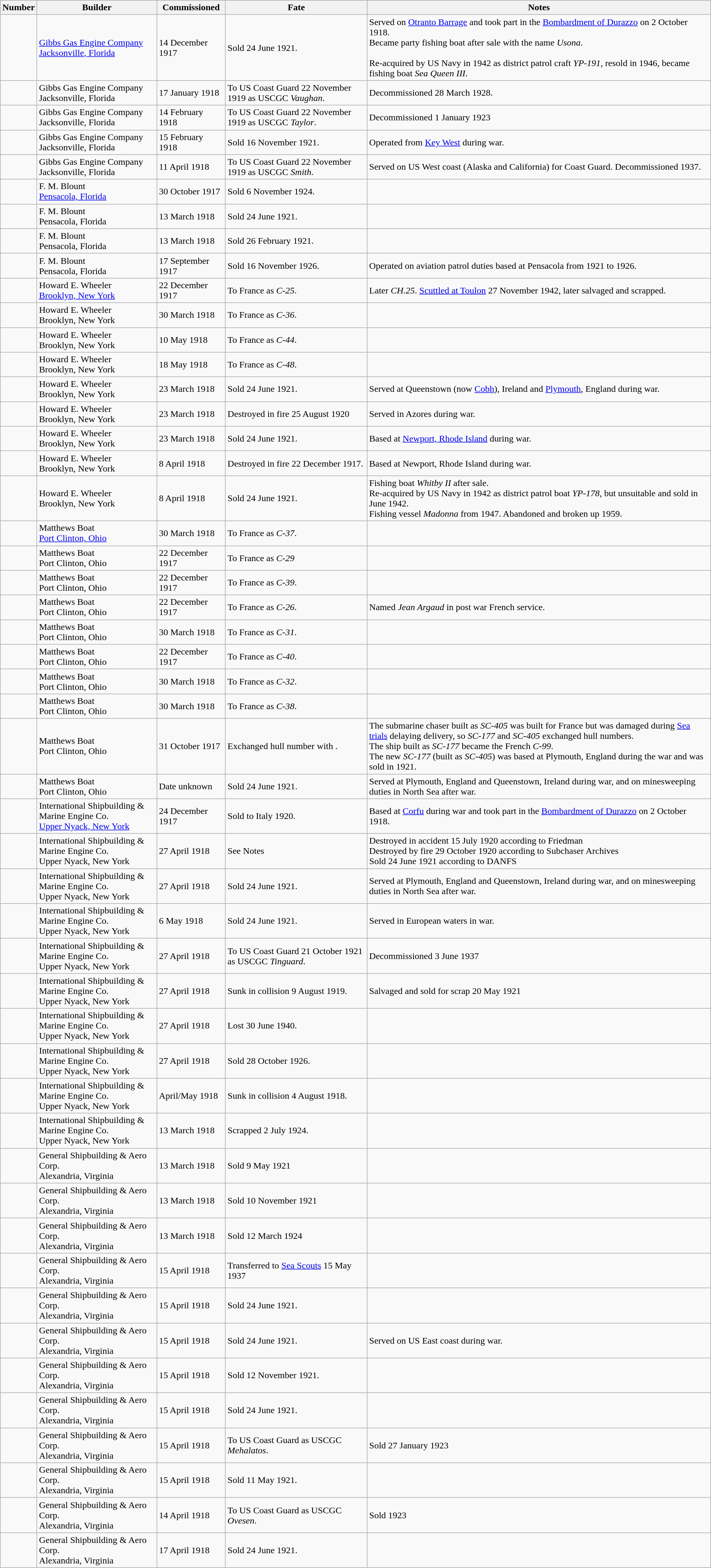<table class="wikitable">
<tr>
<th>Number</th>
<th>Builder</th>
<th>Commissioned</th>
<th>Fate</th>
<th>Notes</th>
</tr>
<tr>
<td></td>
<td><a href='#'>Gibbs Gas Engine Company</a><br><a href='#'>Jacksonville, Florida</a></td>
<td>14 December 1917</td>
<td>Sold 24 June 1921.</td>
<td>Served on <a href='#'>Otranto Barrage</a> and took part in the <a href='#'>Bombardment of Durazzo</a> on 2 October 1918. <br> Became party fishing boat after sale with the name <em>Usona</em>.<br><br>Re-acquired by US Navy in 1942 as district patrol craft <em>YP-191</em>, resold in 1946, became fishing boat <em>Sea Queen III</em>.</td>
</tr>
<tr>
<td></td>
<td>Gibbs Gas Engine Company<br>Jacksonville, Florida</td>
<td>17 January 1918</td>
<td>To US Coast Guard 22 November 1919 as USCGC <em>Vaughan</em>.</td>
<td>Decommissioned 28 March 1928.</td>
</tr>
<tr>
<td></td>
<td>Gibbs Gas Engine Company<br>Jacksonville, Florida</td>
<td>14 February 1918</td>
<td>To US Coast Guard 22 November 1919 as USCGC <em>Taylor</em>.</td>
<td>Decommissioned 1 January 1923</td>
</tr>
<tr>
<td></td>
<td>Gibbs Gas Engine Company<br>Jacksonville, Florida</td>
<td>15 February 1918</td>
<td>Sold 16 November 1921.</td>
<td>Operated from <a href='#'>Key West</a> during war.</td>
</tr>
<tr>
<td></td>
<td>Gibbs Gas Engine Company<br>Jacksonville, Florida</td>
<td>11 April 1918</td>
<td>To US Coast Guard 22 November 1919 as USCGC <em>Smith</em>.</td>
<td>Served on US West coast (Alaska and California) for Coast Guard. Decommissioned 1937.</td>
</tr>
<tr>
<td></td>
<td>F. M. Blount<br><a href='#'>Pensacola, Florida</a></td>
<td>30 October 1917</td>
<td>Sold 6 November 1924.</td>
<td></td>
</tr>
<tr>
<td></td>
<td>F. M. Blount<br>Pensacola, Florida</td>
<td>13 March 1918</td>
<td>Sold 24 June 1921.</td>
<td></td>
</tr>
<tr>
<td></td>
<td>F. M. Blount<br>Pensacola, Florida</td>
<td>13 March 1918</td>
<td>Sold 26 February 1921.</td>
<td></td>
</tr>
<tr>
<td></td>
<td>F. M. Blount<br>Pensacola, Florida</td>
<td>17 September 1917</td>
<td>Sold 16 November 1926.</td>
<td>Operated on aviation patrol duties based at Pensacola from 1921 to 1926.</td>
</tr>
<tr>
<td></td>
<td>Howard E. Wheeler<br><a href='#'>Brooklyn, New York</a></td>
<td>22 December 1917</td>
<td>To France as <em>C-25</em>.</td>
<td>Later <em>CH.25</em>. <a href='#'>Scuttled at Toulon</a> 27 November 1942, later salvaged and scrapped.</td>
</tr>
<tr>
<td></td>
<td>Howard E. Wheeler<br>Brooklyn, New York</td>
<td>30 March 1918</td>
<td>To France as <em>C-36</em>.</td>
<td></td>
</tr>
<tr>
<td></td>
<td>Howard E. Wheeler<br>Brooklyn, New York</td>
<td>10 May 1918</td>
<td>To France as <em>C-44</em>.</td>
<td></td>
</tr>
<tr>
<td></td>
<td>Howard E. Wheeler<br>Brooklyn, New York</td>
<td>18 May 1918</td>
<td>To France as <em>C-48</em>.</td>
<td></td>
</tr>
<tr>
<td></td>
<td>Howard E. Wheeler<br>Brooklyn, New York</td>
<td>23 March 1918</td>
<td>Sold 24 June 1921.</td>
<td>Served at Queenstown (now <a href='#'>Cobh</a>), Ireland and <a href='#'>Plymouth</a>, England during war.</td>
</tr>
<tr>
<td></td>
<td>Howard E. Wheeler<br>Brooklyn, New York</td>
<td>23 March 1918</td>
<td>Destroyed in fire 25 August 1920</td>
<td>Served in Azores during war.</td>
</tr>
<tr>
<td></td>
<td>Howard E. Wheeler<br>Brooklyn, New York</td>
<td>23 March 1918</td>
<td>Sold 24 June 1921.</td>
<td>Based at <a href='#'>Newport, Rhode Island</a> during war.</td>
</tr>
<tr>
<td></td>
<td>Howard E. Wheeler<br>Brooklyn, New York</td>
<td>8 April 1918</td>
<td>Destroyed in fire 22 December 1917.</td>
<td>Based at Newport, Rhode Island during war.</td>
</tr>
<tr>
<td></td>
<td>Howard E. Wheeler<br>Brooklyn, New York</td>
<td>8 April 1918</td>
<td>Sold 24 June 1921.</td>
<td>Fishing boat <em>Whitby II</em> after sale.<br>Re-acquired by US Navy in 1942 as district patrol boat <em>YP-178</em>, but unsuitable and sold in June 1942.<br>Fishing vessel <em>Madonna</em> from 1947. Abandoned and broken up 1959.</td>
</tr>
<tr>
<td></td>
<td>Matthews Boat<br><a href='#'>Port Clinton, Ohio</a></td>
<td>30 March 1918</td>
<td>To France as <em>C-37</em>.</td>
<td></td>
</tr>
<tr>
<td></td>
<td>Matthews Boat<br>Port Clinton, Ohio</td>
<td>22 December 1917</td>
<td>To France as <em>C-29</em></td>
<td></td>
</tr>
<tr>
<td></td>
<td>Matthews Boat<br>Port Clinton, Ohio</td>
<td>22 December 1917</td>
<td>To France as <em>C-39</em>.</td>
<td></td>
</tr>
<tr>
<td></td>
<td>Matthews Boat<br>Port Clinton, Ohio</td>
<td>22 December 1917</td>
<td>To France as <em>C-26</em>.</td>
<td>Named <em>Jean Argaud</em> in post war French service.</td>
</tr>
<tr>
<td></td>
<td>Matthews Boat<br>Port Clinton, Ohio</td>
<td>30 March 1918</td>
<td>To France as <em>C-31</em>.</td>
<td></td>
</tr>
<tr>
<td></td>
<td>Matthews Boat<br>Port Clinton, Ohio</td>
<td>22 December 1917</td>
<td>To France as <em>C-40</em>.</td>
<td></td>
</tr>
<tr>
<td></td>
<td>Matthews Boat<br>Port Clinton, Ohio</td>
<td>30 March 1918</td>
<td>To France as <em>C-32</em>.</td>
<td></td>
</tr>
<tr>
<td></td>
<td>Matthews Boat<br>Port Clinton, Ohio</td>
<td>30 March 1918</td>
<td>To France as <em>C-38</em>.</td>
<td></td>
</tr>
<tr>
<td></td>
<td>Matthews Boat<br>Port Clinton, Ohio</td>
<td>31 October 1917</td>
<td>Exchanged hull number with .</td>
<td>The submarine chaser built as <em>SC-405</em> was built for France but was damaged during <a href='#'>Sea trials</a> delaying delivery, so <em>SC-177</em> and <em>SC-405</em> exchanged hull numbers.<br> The ship built as <em>SC-177</em> became the French <em>C-99</em>.<br> The new <em>SC-177</em> (built as <em>SC-405</em>) was based at Plymouth, England during the war and was sold in 1921.</td>
</tr>
<tr>
<td></td>
<td>Matthews Boat<br>Port Clinton, Ohio</td>
<td>Date unknown</td>
<td>Sold 24 June 1921.</td>
<td>Served at Plymouth, England and Queenstown, Ireland during war, and on minesweeping duties in North Sea after war.</td>
</tr>
<tr>
<td></td>
<td>International Shipbuilding & Marine Engine Co.<br><a href='#'>Upper Nyack, New York</a></td>
<td>24 December 1917</td>
<td>Sold to Italy 1920.</td>
<td>Based at <a href='#'>Corfu</a> during war and took part in the <a href='#'>Bombardment of Durazzo</a> on 2 October 1918.</td>
</tr>
<tr>
<td></td>
<td>International Shipbuilding & Marine Engine Co.<br>Upper Nyack, New York</td>
<td>27 April 1918</td>
<td>See Notes</td>
<td>Destroyed in accident 15 July 1920 according to Friedman<br> Destroyed by fire 29 October 1920 according to Subchaser Archives<br>Sold 24 June 1921 according to DANFS</td>
</tr>
<tr>
<td></td>
<td>International Shipbuilding & Marine Engine Co.<br>Upper Nyack, New York</td>
<td>27 April 1918</td>
<td>Sold 24 June 1921.</td>
<td>Served at Plymouth, England and Queenstown, Ireland during war, and on minesweeping duties in North Sea after war.</td>
</tr>
<tr>
<td></td>
<td>International Shipbuilding & Marine Engine Co.<br>Upper Nyack, New York</td>
<td>6 May 1918</td>
<td>Sold 24 June 1921.</td>
<td>Served in European waters in war.</td>
</tr>
<tr>
<td></td>
<td>International Shipbuilding & Marine Engine Co.<br>Upper Nyack, New York</td>
<td>27 April 1918</td>
<td>To US Coast Guard 21 October 1921 as USCGC <em>Tinguard</em>.</td>
<td>Decommissioned 3 June 1937</td>
</tr>
<tr>
<td></td>
<td>International Shipbuilding & Marine Engine Co.<br>Upper Nyack, New York</td>
<td>27 April 1918</td>
<td>Sunk in collision 9 August 1919.</td>
<td>Salvaged and sold for scrap 20 May 1921</td>
</tr>
<tr>
<td></td>
<td>International Shipbuilding & Marine Engine Co.<br>Upper Nyack, New York</td>
<td>27 April 1918</td>
<td>Lost 30 June 1940.</td>
<td></td>
</tr>
<tr>
<td></td>
<td>International Shipbuilding & Marine Engine Co.<br>Upper Nyack, New York</td>
<td>27 April 1918</td>
<td>Sold 28 October 1926.</td>
<td></td>
</tr>
<tr>
<td></td>
<td>International Shipbuilding & Marine Engine Co.<br>Upper Nyack, New York</td>
<td>April/May 1918</td>
<td>Sunk in collision 4 August 1918.</td>
<td></td>
</tr>
<tr>
<td></td>
<td>International Shipbuilding & Marine Engine Co.<br>Upper Nyack, New York</td>
<td>13 March 1918</td>
<td>Scrapped 2 July 1924.</td>
<td></td>
</tr>
<tr>
<td></td>
<td>General Shipbuilding & Aero Corp.<br>Alexandria, Virginia</td>
<td>13 March 1918</td>
<td>Sold 9 May 1921</td>
<td></td>
</tr>
<tr>
<td></td>
<td>General Shipbuilding & Aero Corp.<br>Alexandria, Virginia</td>
<td>13 March 1918</td>
<td>Sold 10 November 1921</td>
<td></td>
</tr>
<tr>
<td></td>
<td>General Shipbuilding & Aero Corp.<br>Alexandria, Virginia</td>
<td>13 March 1918</td>
<td>Sold 12 March 1924</td>
<td></td>
</tr>
<tr>
<td></td>
<td>General Shipbuilding & Aero Corp.<br>Alexandria, Virginia</td>
<td>15 April 1918</td>
<td>Transferred to <a href='#'>Sea Scouts</a> 15 May 1937</td>
<td></td>
</tr>
<tr>
<td></td>
<td>General Shipbuilding & Aero Corp.<br>Alexandria, Virginia</td>
<td>15 April 1918</td>
<td>Sold 24 June 1921.</td>
<td></td>
</tr>
<tr>
<td></td>
<td>General Shipbuilding & Aero Corp.<br>Alexandria, Virginia</td>
<td>15 April 1918</td>
<td>Sold 24 June 1921.</td>
<td>Served on US East coast during war.</td>
</tr>
<tr>
<td></td>
<td>General Shipbuilding & Aero Corp.<br>Alexandria, Virginia</td>
<td>15 April 1918</td>
<td>Sold 12 November 1921.</td>
<td></td>
</tr>
<tr>
<td></td>
<td>General Shipbuilding & Aero Corp.<br>Alexandria, Virginia</td>
<td>15 April 1918</td>
<td>Sold 24 June 1921.</td>
<td></td>
</tr>
<tr>
<td></td>
<td>General Shipbuilding & Aero Corp.<br>Alexandria, Virginia</td>
<td>15 April 1918</td>
<td>To US Coast Guard as USCGC <em>Mehalatos</em>.</td>
<td>Sold 27 January 1923</td>
</tr>
<tr>
<td></td>
<td>General Shipbuilding & Aero Corp.<br>Alexandria, Virginia</td>
<td>15 April 1918</td>
<td>Sold 11 May 1921.</td>
<td></td>
</tr>
<tr>
<td></td>
<td>General Shipbuilding & Aero Corp.<br>Alexandria, Virginia</td>
<td>14 April 1918</td>
<td>To US Coast Guard as USCGC <em>Ovesen</em>.</td>
<td>Sold 1923</td>
</tr>
<tr>
<td></td>
<td>General Shipbuilding & Aero Corp.<br>Alexandria, Virginia</td>
<td>17 April 1918</td>
<td>Sold 24 June 1921.</td>
<td></td>
</tr>
</table>
